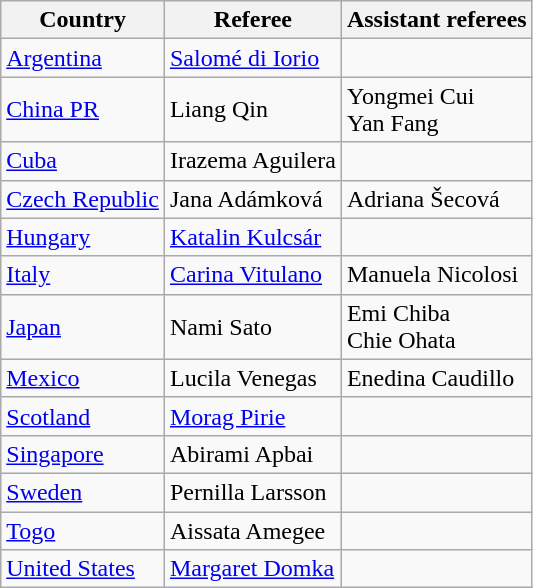<table class="wikitable">
<tr>
<th>Country</th>
<th>Referee</th>
<th>Assistant referees</th>
</tr>
<tr>
<td> <a href='#'>Argentina</a></td>
<td><a href='#'>Salomé di Iorio</a></td>
<td></td>
</tr>
<tr>
<td> <a href='#'>China PR</a></td>
<td>Liang Qin</td>
<td>Yongmei Cui<br>Yan Fang</td>
</tr>
<tr>
<td> <a href='#'>Cuba</a></td>
<td>Irazema Aguilera</td>
<td></td>
</tr>
<tr>
<td> <a href='#'>Czech Republic</a></td>
<td>Jana Adámková</td>
<td>Adriana Šecová</td>
</tr>
<tr>
<td> <a href='#'>Hungary</a></td>
<td><a href='#'>Katalin Kulcsár</a></td>
<td></td>
</tr>
<tr>
<td> <a href='#'>Italy</a></td>
<td><a href='#'>Carina Vitulano</a></td>
<td>Manuela Nicolosi</td>
</tr>
<tr>
<td> <a href='#'>Japan</a></td>
<td>Nami Sato</td>
<td>Emi Chiba<br>Chie Ohata</td>
</tr>
<tr>
<td> <a href='#'>Mexico</a></td>
<td>Lucila Venegas</td>
<td>Enedina Caudillo</td>
</tr>
<tr>
<td> <a href='#'>Scotland</a></td>
<td><a href='#'>Morag Pirie</a></td>
<td></td>
</tr>
<tr>
<td> <a href='#'>Singapore</a></td>
<td>Abirami Apbai</td>
<td></td>
</tr>
<tr>
<td> <a href='#'>Sweden</a></td>
<td>Pernilla Larsson</td>
<td></td>
</tr>
<tr>
<td> <a href='#'>Togo</a></td>
<td>Aissata Amegee</td>
<td></td>
</tr>
<tr>
<td> <a href='#'>United States</a></td>
<td><a href='#'>Margaret Domka</a></td>
<td></td>
</tr>
</table>
